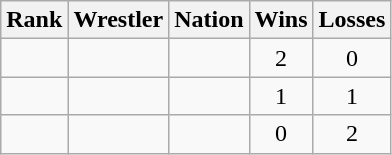<table class="wikitable sortable" style="text-align:center;">
<tr>
<th>Rank</th>
<th>Wrestler</th>
<th>Nation</th>
<th>Wins</th>
<th>Losses</th>
</tr>
<tr>
<td></td>
<td align=left></td>
<td align=left></td>
<td>2</td>
<td>0</td>
</tr>
<tr>
<td></td>
<td align=left></td>
<td align=left></td>
<td>1</td>
<td>1</td>
</tr>
<tr>
<td></td>
<td align=left></td>
<td align=left></td>
<td>0</td>
<td>2</td>
</tr>
</table>
